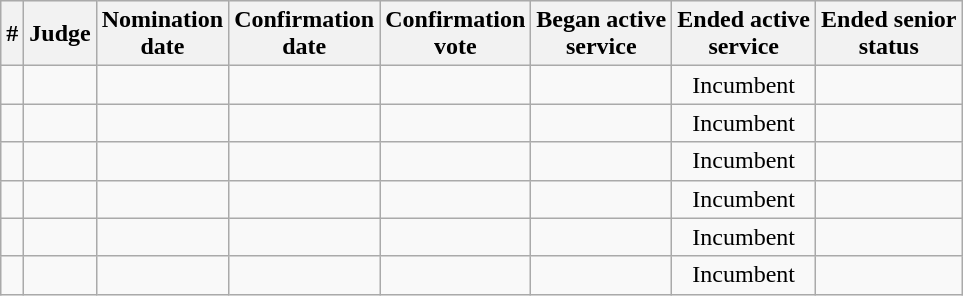<table class="sortable wikitable">
<tr bgcolor="#ececec">
<th>#</th>
<th>Judge</th>
<th>Nomination<br>date</th>
<th>Confirmation<br>date</th>
<th>Confirmation<br>vote</th>
<th>Began active<br>service</th>
<th>Ended active<br>service</th>
<th>Ended senior<br>status</th>
</tr>
<tr>
<td></td>
<td></td>
<td></td>
<td></td>
<td align="center"></td>
<td></td>
<td align="center">Incumbent</td>
<td align="center"></td>
</tr>
<tr>
<td></td>
<td></td>
<td></td>
<td></td>
<td align="center"></td>
<td></td>
<td align="center">Incumbent</td>
<td align="center"></td>
</tr>
<tr>
<td></td>
<td></td>
<td></td>
<td></td>
<td align="center"></td>
<td></td>
<td align="center">Incumbent</td>
<td align="center"></td>
</tr>
<tr>
<td></td>
<td></td>
<td></td>
<td></td>
<td align="center"></td>
<td></td>
<td align="center">Incumbent</td>
<td align="center"></td>
</tr>
<tr>
<td></td>
<td></td>
<td></td>
<td></td>
<td align="center"></td>
<td></td>
<td align="center">Incumbent</td>
<td align="center"></td>
</tr>
<tr>
<td></td>
<td></td>
<td></td>
<td></td>
<td align="center"></td>
<td></td>
<td align="center">Incumbent</td>
<td align="center"></td>
</tr>
</table>
